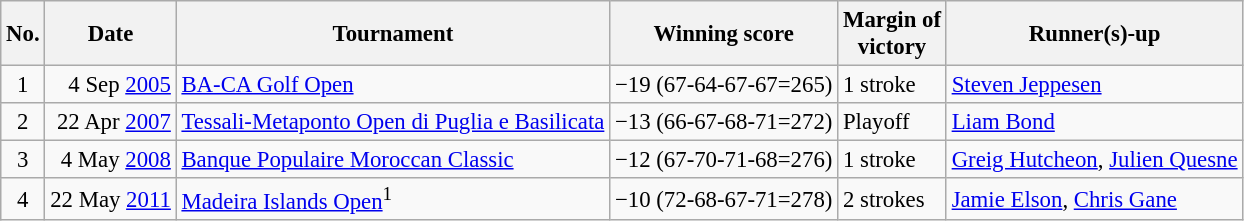<table class="wikitable" style="font-size:95%;">
<tr>
<th>No.</th>
<th>Date</th>
<th>Tournament</th>
<th>Winning score</th>
<th>Margin of<br>victory</th>
<th>Runner(s)-up</th>
</tr>
<tr>
<td align=center>1</td>
<td align=right>4 Sep <a href='#'>2005</a></td>
<td><a href='#'>BA-CA Golf Open</a></td>
<td>−19 (67-64-67-67=265)</td>
<td>1 stroke</td>
<td> <a href='#'>Steven Jeppesen</a></td>
</tr>
<tr>
<td align=center>2</td>
<td align=right>22 Apr <a href='#'>2007</a></td>
<td><a href='#'>Tessali-Metaponto Open di Puglia e Basilicata</a></td>
<td>−13 (66-67-68-71=272)</td>
<td>Playoff</td>
<td> <a href='#'>Liam Bond</a></td>
</tr>
<tr>
<td align=center>3</td>
<td align=right>4 May <a href='#'>2008</a></td>
<td><a href='#'>Banque Populaire Moroccan Classic</a></td>
<td>−12 (67-70-71-68=276)</td>
<td>1 stroke</td>
<td> <a href='#'>Greig Hutcheon</a>,  <a href='#'>Julien Quesne</a></td>
</tr>
<tr>
<td align=center>4</td>
<td align=right>22 May <a href='#'>2011</a></td>
<td><a href='#'>Madeira Islands Open</a><sup>1</sup></td>
<td>−10 (72-68-67-71=278)</td>
<td>2 strokes</td>
<td> <a href='#'>Jamie Elson</a>,  <a href='#'>Chris Gane</a></td>
</tr>
</table>
